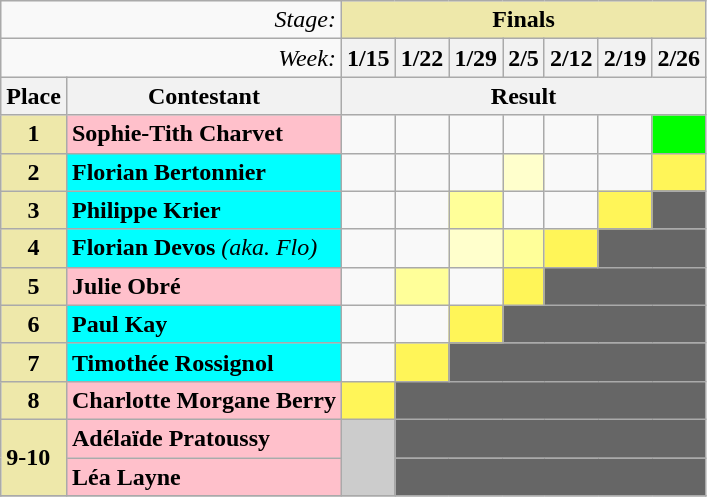<table class="wikitable" align="left"|>
<tr>
<td colspan="2" align="right"><em>Stage:</em></td>
<td colspan="10" bgcolor="palegoldenrod" align="Center"><strong>Finals</strong></td>
</tr>
<tr>
<td colspan="2" align="right"><em>Week:</em></td>
<th>1/15</th>
<th>1/22</th>
<th>1/29</th>
<th>2/5</th>
<th>2/12</th>
<th>2/19</th>
<th>2/26</th>
</tr>
<tr>
<th>Place</th>
<th>Contestant</th>
<th colspan="7" align="center">Result</th>
</tr>
<tr>
<td align="center"  bgcolor="palegoldenrod"><strong>1</strong></td>
<td bgcolor="pink"><strong>Sophie-Tith Charvet</strong></td>
<td></td>
<td></td>
<td></td>
<td></td>
<td></td>
<td></td>
<td bgcolor="lime" align="center"></td>
</tr>
<tr>
<td align="center"  bgcolor="palegoldenrod"><strong>2</strong></td>
<td bgcolor="cyan"><strong>Florian Bertonnier</strong></td>
<td></td>
<td></td>
<td></td>
<td bgcolor="#FFFFCC" align="center"></td>
<td></td>
<td></td>
<td bgcolor="#FFF558" align="center"></td>
</tr>
<tr>
<td align="center"  bgcolor="palegoldenrod"><strong>3</strong></td>
<td bgcolor="cyan"><strong>Philippe Krier</strong></td>
<td></td>
<td></td>
<td bgcolor="#FFFF99" align="center"></td>
<td></td>
<td></td>
<td bgcolor="#FFF558" align="center"></td>
<td bgcolor="666666"></td>
</tr>
<tr>
<td align="center"  bgcolor="palegoldenrod"><strong>4</strong></td>
<td bgcolor="cyan"><strong>Florian Devos</strong> <em>(aka. Flo)</em></td>
<td></td>
<td></td>
<td bgcolor="#FFFFCC" align="center"></td>
<td bgcolor="#FFFF99" align="center"></td>
<td bgcolor="#FFF558" align="center"></td>
<td bgcolor="666666" colspan=2></td>
</tr>
<tr>
<td align="center"  bgcolor="palegoldenrod"><strong>5</strong></td>
<td bgcolor="pink"><strong>Julie Obré</strong></td>
<td></td>
<td bgcolor="#FFFF99" align="center"></td>
<td></td>
<td bgcolor="#FFF558" align="center"></td>
<td bgcolor="666666" colspan=3></td>
</tr>
<tr>
<td align="center"  bgcolor="palegoldenrod"><strong>6</strong></td>
<td bgcolor="cyan"><strong>Paul Kay</strong></td>
<td></td>
<td></td>
<td bgcolor="#FFF558" align="center"></td>
<td bgcolor="666666" colspan=4></td>
</tr>
<tr>
<td align="center"  bgcolor="palegoldenrod"><strong>7</strong></td>
<td bgcolor="cyan"><strong>Timothée Rossignol</strong></td>
<td></td>
<td bgcolor="#FFF558" align="center"></td>
<td bgcolor="666666" colspan=5></td>
</tr>
<tr>
<td align="center"  bgcolor="palegoldenrod"><strong>8</strong></td>
<td bgcolor="pink"><strong>Charlotte Morgane Berry</strong></td>
<td bgcolor="#FFF558" align="center"></td>
<td bgcolor="666666" colspan=6></td>
</tr>
<tr>
<td bgcolor="palegoldenrod" rowspan=2><strong>9-10</strong></td>
<td bgcolor="pink"><strong>Adélaïde Pratoussy</strong></td>
<td bgcolor="cccccc" rowspan=2></td>
<td bgcolor="666666" colspan=6></td>
</tr>
<tr>
<td bgcolor="pink"><strong>Léa Layne</strong></td>
<td bgcolor="666666" colspan=6></td>
</tr>
<tr>
</tr>
</table>
